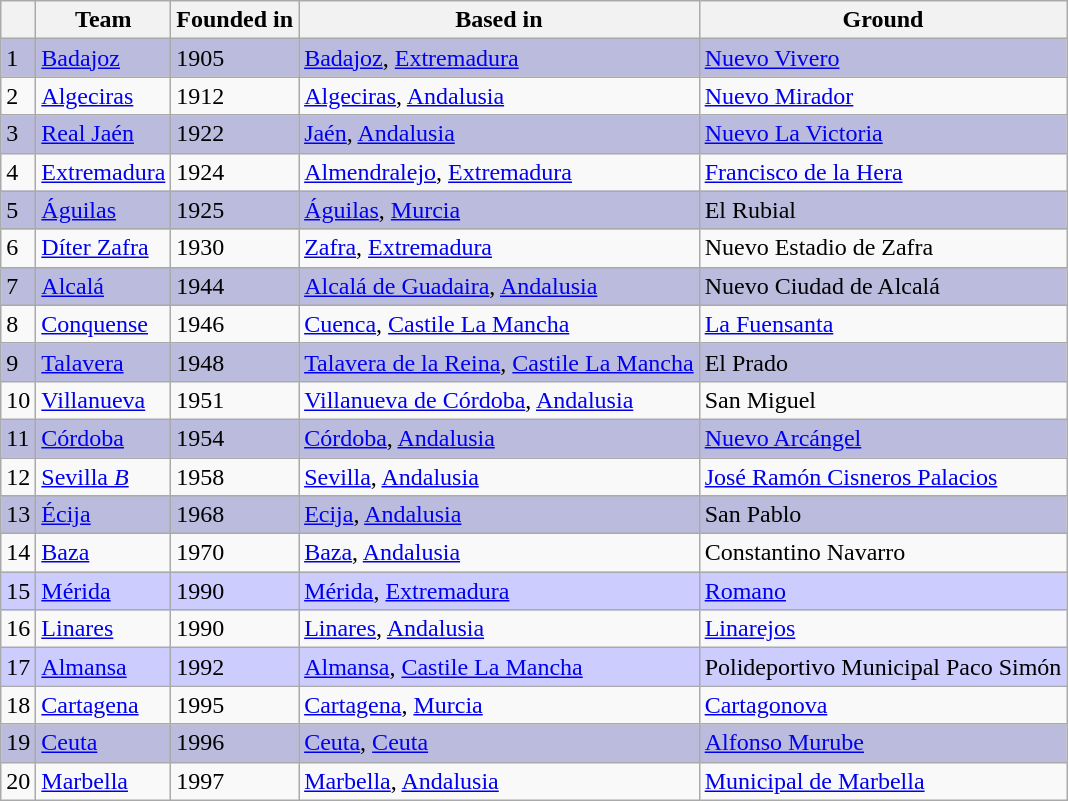<table class="wikitable">
<tr>
<th></th>
<th>Team</th>
<th>Founded in</th>
<th>Based in</th>
<th>Ground</th>
</tr>
<tr style="background:#BBBBDD;">
<td>1</td>
<td><a href='#'>Badajoz</a></td>
<td>1905</td>
<td><a href='#'>Badajoz</a>, <a href='#'>Extremadura</a></td>
<td><a href='#'>Nuevo Vivero</a></td>
</tr>
<tr>
<td>2</td>
<td><a href='#'>Algeciras</a></td>
<td>1912</td>
<td><a href='#'>Algeciras</a>, <a href='#'>Andalusia</a></td>
<td><a href='#'>Nuevo Mirador</a></td>
</tr>
<tr style="background:#BBBBDD;">
<td>3</td>
<td><a href='#'>Real Jaén</a></td>
<td>1922</td>
<td><a href='#'>Jaén</a>, <a href='#'>Andalusia</a></td>
<td><a href='#'>Nuevo La Victoria</a></td>
</tr>
<tr>
<td>4</td>
<td><a href='#'>Extremadura</a></td>
<td>1924</td>
<td><a href='#'>Almendralejo</a>, <a href='#'>Extremadura</a></td>
<td><a href='#'>Francisco de la Hera</a></td>
</tr>
<tr style="background:#BBBBDD;">
<td>5</td>
<td><a href='#'>Águilas</a></td>
<td>1925</td>
<td><a href='#'>Águilas</a>, <a href='#'>Murcia</a></td>
<td>El Rubial</td>
</tr>
<tr>
<td>6</td>
<td><a href='#'>Díter Zafra</a></td>
<td>1930</td>
<td><a href='#'>Zafra</a>, <a href='#'>Extremadura</a></td>
<td>Nuevo Estadio de Zafra</td>
</tr>
<tr style="background:#BBBBDD;">
<td>7</td>
<td><a href='#'>Alcalá</a></td>
<td>1944</td>
<td><a href='#'>Alcalá de Guadaira</a>, <a href='#'>Andalusia</a></td>
<td>Nuevo Ciudad de Alcalá</td>
</tr>
<tr>
<td>8</td>
<td><a href='#'>Conquense</a></td>
<td>1946</td>
<td><a href='#'>Cuenca</a>, <a href='#'>Castile La Mancha</a></td>
<td><a href='#'>La Fuensanta</a></td>
</tr>
<tr style="background:#BBBBDD;">
<td>9</td>
<td><a href='#'>Talavera</a></td>
<td>1948</td>
<td><a href='#'>Talavera de la Reina</a>, <a href='#'>Castile La Mancha</a></td>
<td>El Prado</td>
</tr>
<tr>
<td>10</td>
<td><a href='#'>Villanueva</a></td>
<td>1951</td>
<td><a href='#'>Villanueva de Córdoba</a>, <a href='#'>Andalusia</a></td>
<td>San Miguel</td>
</tr>
<tr style="background:#BBBBDD;">
<td>11</td>
<td><a href='#'>Córdoba</a></td>
<td>1954</td>
<td><a href='#'>Córdoba</a>, <a href='#'>Andalusia</a></td>
<td><a href='#'>Nuevo Arcángel</a></td>
</tr>
<tr>
<td>12</td>
<td><a href='#'>Sevilla <em>B</em></a></td>
<td>1958</td>
<td><a href='#'>Sevilla</a>, <a href='#'>Andalusia</a></td>
<td><a href='#'>José Ramón Cisneros Palacios</a></td>
</tr>
<tr style="background:#BBBBDD;">
<td>13</td>
<td><a href='#'>Écija</a></td>
<td>1968</td>
<td><a href='#'>Ecija</a>, <a href='#'>Andalusia</a></td>
<td>San Pablo</td>
</tr>
<tr>
<td>14</td>
<td><a href='#'>Baza</a></td>
<td>1970</td>
<td><a href='#'>Baza</a>, <a href='#'>Andalusia</a></td>
<td>Constantino Navarro</td>
</tr>
<tr style="background:#CCCCFF;">
<td>15</td>
<td><a href='#'>Mérida</a></td>
<td>1990</td>
<td><a href='#'>Mérida</a>, <a href='#'>Extremadura</a></td>
<td><a href='#'>Romano</a></td>
</tr>
<tr>
<td>16</td>
<td><a href='#'>Linares</a></td>
<td>1990</td>
<td><a href='#'>Linares</a>, <a href='#'>Andalusia</a></td>
<td><a href='#'>Linarejos</a></td>
</tr>
<tr style="background:#CCCCFF;">
<td>17</td>
<td><a href='#'>Almansa</a></td>
<td>1992</td>
<td><a href='#'>Almansa</a>, <a href='#'>Castile La Mancha</a></td>
<td>Polideportivo Municipal Paco Simón</td>
</tr>
<tr>
<td>18</td>
<td><a href='#'>Cartagena</a></td>
<td>1995</td>
<td><a href='#'>Cartagena</a>, <a href='#'>Murcia</a></td>
<td><a href='#'>Cartagonova</a></td>
</tr>
<tr style="background:#BBBBDD;">
<td>19</td>
<td><a href='#'>Ceuta</a></td>
<td>1996</td>
<td><a href='#'>Ceuta</a>, <a href='#'>Ceuta</a></td>
<td><a href='#'>Alfonso Murube</a></td>
</tr>
<tr>
<td>20</td>
<td><a href='#'>Marbella</a></td>
<td>1997</td>
<td><a href='#'>Marbella</a>, <a href='#'>Andalusia</a></td>
<td><a href='#'>Municipal de Marbella</a></td>
</tr>
</table>
